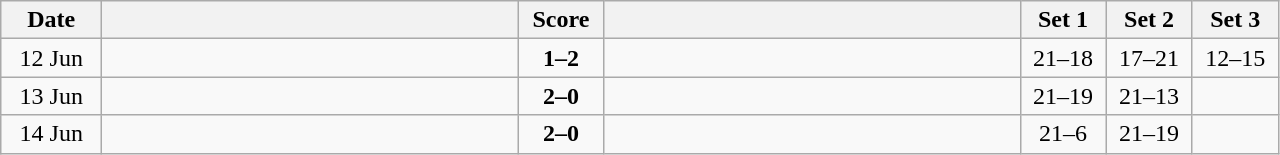<table class="wikitable" style="text-align: center;">
<tr>
<th width="60">Date</th>
<th align="right" width="270"></th>
<th width="50">Score</th>
<th align="left" width="270"></th>
<th width="50">Set 1</th>
<th width="50">Set 2</th>
<th width="50">Set 3</th>
</tr>
<tr>
<td>12 Jun</td>
<td align=left></td>
<td align=center><strong>1–2</strong></td>
<td align=left><strong></strong></td>
<td>21–18</td>
<td>17–21</td>
<td>12–15</td>
</tr>
<tr>
<td>13 Jun</td>
<td align=left><strong></strong></td>
<td align=center><strong>2–0</strong></td>
<td align=left></td>
<td>21–19</td>
<td>21–13</td>
<td></td>
</tr>
<tr>
<td>14 Jun</td>
<td align=left><strong></strong></td>
<td align=center><strong>2–0</strong></td>
<td align=left></td>
<td>21–6</td>
<td>21–19</td>
<td></td>
</tr>
</table>
